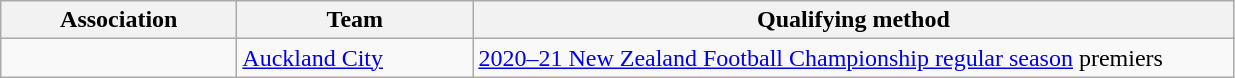<table class="wikitable">
<tr>
<th width=150>Association</th>
<th width=150>Team</th>
<th width=500>Qualifying method</th>
</tr>
<tr>
<td rowspan=1></td>
<td><a href='#'>Auckland City</a></td>
<td><a href='#'>2020–21 New Zealand Football Championship regular season</a> premiers</td>
</tr>
</table>
